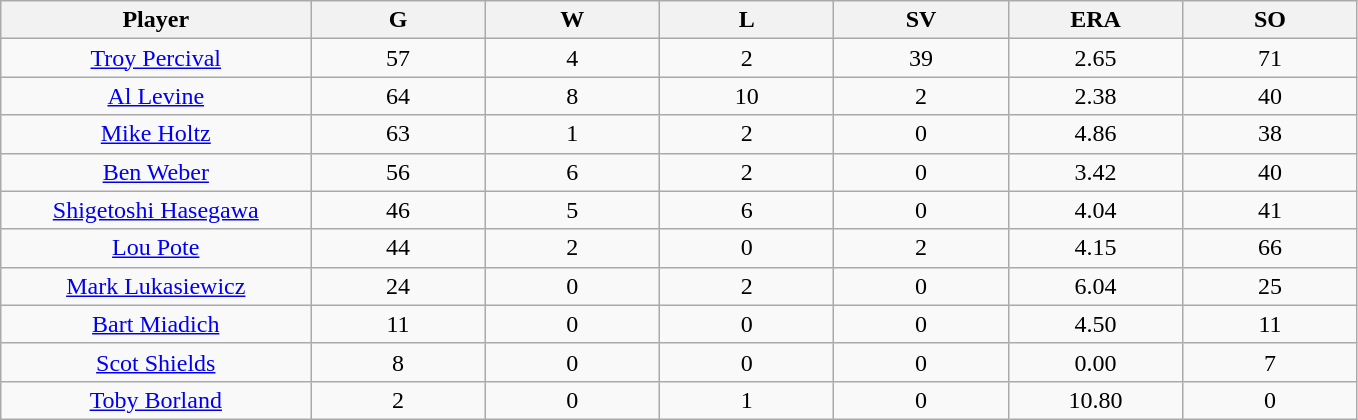<table class="wikitable sortable">
<tr>
<th bgcolor="#DDDDFF" width="16%">Player</th>
<th bgcolor="#DDDDFF" width="9%">G</th>
<th bgcolor="#DDDDFF" width="9%">W</th>
<th bgcolor="#DDDDFF" width="9%">L</th>
<th bgcolor="#DDDDFF" width="9%">SV</th>
<th bgcolor="#DDDDFF" width="9%">ERA</th>
<th bgcolor="#DDDDFF" width="9%">SO</th>
</tr>
<tr align=center>
<td><a href='#'>Troy Percival</a></td>
<td>57</td>
<td>4</td>
<td>2</td>
<td>39</td>
<td>2.65</td>
<td>71</td>
</tr>
<tr align=center>
<td><a href='#'>Al Levine</a></td>
<td>64</td>
<td>8</td>
<td>10</td>
<td>2</td>
<td>2.38</td>
<td>40</td>
</tr>
<tr align=center>
<td><a href='#'>Mike Holtz</a></td>
<td>63</td>
<td>1</td>
<td>2</td>
<td>0</td>
<td>4.86</td>
<td>38</td>
</tr>
<tr align=center>
<td><a href='#'>Ben Weber</a></td>
<td>56</td>
<td>6</td>
<td>2</td>
<td>0</td>
<td>3.42</td>
<td>40</td>
</tr>
<tr align=center>
<td><a href='#'>Shigetoshi Hasegawa</a></td>
<td>46</td>
<td>5</td>
<td>6</td>
<td>0</td>
<td>4.04</td>
<td>41</td>
</tr>
<tr align=center>
<td><a href='#'>Lou Pote</a></td>
<td>44</td>
<td>2</td>
<td>0</td>
<td>2</td>
<td>4.15</td>
<td>66</td>
</tr>
<tr align=center>
<td><a href='#'>Mark Lukasiewicz</a></td>
<td>24</td>
<td>0</td>
<td>2</td>
<td>0</td>
<td>6.04</td>
<td>25</td>
</tr>
<tr align=center>
<td><a href='#'>Bart Miadich</a></td>
<td>11</td>
<td>0</td>
<td>0</td>
<td>0</td>
<td>4.50</td>
<td>11</td>
</tr>
<tr align=center>
<td><a href='#'>Scot Shields</a></td>
<td>8</td>
<td>0</td>
<td>0</td>
<td>0</td>
<td>0.00</td>
<td>7</td>
</tr>
<tr align=center>
<td><a href='#'>Toby Borland</a></td>
<td>2</td>
<td>0</td>
<td>1</td>
<td>0</td>
<td>10.80</td>
<td>0</td>
</tr>
</table>
